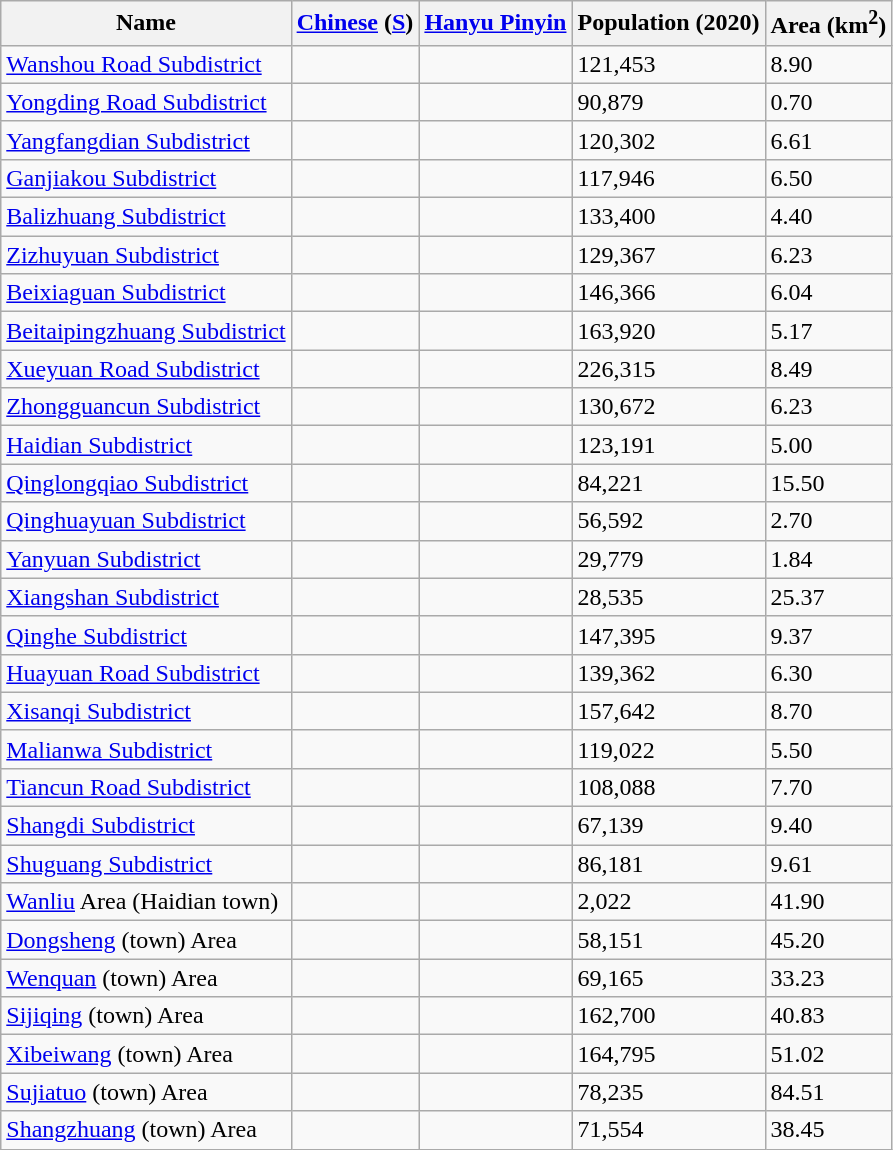<table class="wikitable">
<tr>
<th>Name</th>
<th><a href='#'>Chinese</a> (<a href='#'>S</a>)</th>
<th><a href='#'>Hanyu Pinyin</a></th>
<th>Population (2020)</th>
<th>Area (km<sup>2</sup>)</th>
</tr>
<tr>
<td><a href='#'>Wanshou Road Subdistrict</a></td>
<td></td>
<td></td>
<td>121,453</td>
<td>8.90</td>
</tr>
<tr>
<td><a href='#'>Yongding Road Subdistrict</a></td>
<td></td>
<td></td>
<td>90,879</td>
<td>0.70</td>
</tr>
<tr>
<td><a href='#'>Yangfangdian Subdistrict</a></td>
<td></td>
<td></td>
<td>120,302</td>
<td>6.61</td>
</tr>
<tr>
<td><a href='#'>Ganjiakou Subdistrict</a></td>
<td></td>
<td></td>
<td>117,946</td>
<td>6.50</td>
</tr>
<tr>
<td><a href='#'>Balizhuang Subdistrict</a></td>
<td></td>
<td></td>
<td>133,400</td>
<td>4.40</td>
</tr>
<tr>
<td><a href='#'>Zizhuyuan Subdistrict</a></td>
<td></td>
<td></td>
<td>129,367</td>
<td>6.23</td>
</tr>
<tr>
<td><a href='#'>Beixiaguan Subdistrict</a></td>
<td></td>
<td></td>
<td>146,366</td>
<td>6.04</td>
</tr>
<tr>
<td><a href='#'>Beitaipingzhuang Subdistrict</a></td>
<td></td>
<td></td>
<td>163,920</td>
<td>5.17</td>
</tr>
<tr>
<td><a href='#'>Xueyuan Road Subdistrict</a></td>
<td></td>
<td></td>
<td>226,315</td>
<td>8.49</td>
</tr>
<tr>
<td><a href='#'>Zhongguancun Subdistrict</a></td>
<td></td>
<td></td>
<td>130,672</td>
<td>6.23</td>
</tr>
<tr>
<td><a href='#'>Haidian Subdistrict</a></td>
<td></td>
<td></td>
<td>123,191</td>
<td>5.00</td>
</tr>
<tr>
<td><a href='#'>Qinglongqiao Subdistrict</a></td>
<td></td>
<td></td>
<td>84,221</td>
<td>15.50</td>
</tr>
<tr>
<td><a href='#'>Qinghuayuan Subdistrict</a></td>
<td></td>
<td></td>
<td>56,592</td>
<td>2.70</td>
</tr>
<tr>
<td><a href='#'>Yanyuan Subdistrict</a></td>
<td></td>
<td></td>
<td>29,779</td>
<td>1.84</td>
</tr>
<tr>
<td><a href='#'>Xiangshan Subdistrict</a></td>
<td></td>
<td></td>
<td>28,535</td>
<td>25.37</td>
</tr>
<tr>
<td><a href='#'>Qinghe Subdistrict</a></td>
<td></td>
<td></td>
<td>147,395</td>
<td>9.37</td>
</tr>
<tr>
<td><a href='#'>Huayuan Road Subdistrict</a></td>
<td></td>
<td></td>
<td>139,362</td>
<td>6.30</td>
</tr>
<tr>
<td><a href='#'>Xisanqi Subdistrict</a></td>
<td></td>
<td></td>
<td>157,642</td>
<td>8.70</td>
</tr>
<tr>
<td><a href='#'>Malianwa Subdistrict</a></td>
<td></td>
<td></td>
<td>119,022</td>
<td>5.50</td>
</tr>
<tr>
<td><a href='#'>Tiancun Road Subdistrict</a></td>
<td></td>
<td></td>
<td>108,088</td>
<td>7.70</td>
</tr>
<tr>
<td><a href='#'>Shangdi Subdistrict</a></td>
<td></td>
<td></td>
<td>67,139</td>
<td>9.40</td>
</tr>
<tr>
<td><a href='#'>Shuguang Subdistrict</a></td>
<td></td>
<td></td>
<td>86,181</td>
<td>9.61</td>
</tr>
<tr>
<td><a href='#'>Wanliu</a> Area (Haidian town)</td>
<td></td>
<td></td>
<td>2,022</td>
<td>41.90</td>
</tr>
<tr>
<td><a href='#'>Dongsheng</a> (town) Area</td>
<td></td>
<td></td>
<td>58,151</td>
<td>45.20</td>
</tr>
<tr>
<td><a href='#'>Wenquan</a> (town) Area</td>
<td></td>
<td></td>
<td>69,165</td>
<td>33.23</td>
</tr>
<tr>
<td><a href='#'>Sijiqing</a> (town) Area</td>
<td></td>
<td></td>
<td>162,700</td>
<td>40.83</td>
</tr>
<tr>
<td><a href='#'>Xibeiwang</a> (town) Area</td>
<td></td>
<td></td>
<td>164,795</td>
<td>51.02</td>
</tr>
<tr>
<td><a href='#'>Sujiatuo</a> (town) Area</td>
<td></td>
<td></td>
<td>78,235</td>
<td>84.51</td>
</tr>
<tr>
<td><a href='#'>Shangzhuang</a> (town) Area</td>
<td></td>
<td></td>
<td>71,554</td>
<td>38.45</td>
</tr>
</table>
